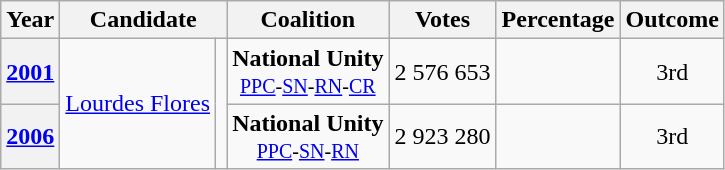<table class="wikitable" style="text-align:center">
<tr>
<th>Year</th>
<th colspan="2">Candidate</th>
<th>Coalition</th>
<th>Votes</th>
<th>Percentage</th>
<th>Outcome</th>
</tr>
<tr>
<th><strong><a href='#'>2001</a></strong></th>
<td rowspan="2"><a href='#'>Lourdes Flores</a></td>
<td rowspan="2"></td>
<td><strong>National Unity</strong><br><small><a href='#'>PPC</a>-<a href='#'>SN</a>-<a href='#'>RN</a>-<a href='#'>CR</a></small></td>
<td>2 576 653</td>
<td></td>
<td>3rd</td>
</tr>
<tr>
<th><strong><a href='#'>2006</a></strong></th>
<td><strong>National Unity</strong><br><small><a href='#'>PPC</a>-<a href='#'>SN</a>-<a href='#'>RN</a></small></td>
<td>2 923 280</td>
<td></td>
<td>3rd</td>
</tr>
</table>
